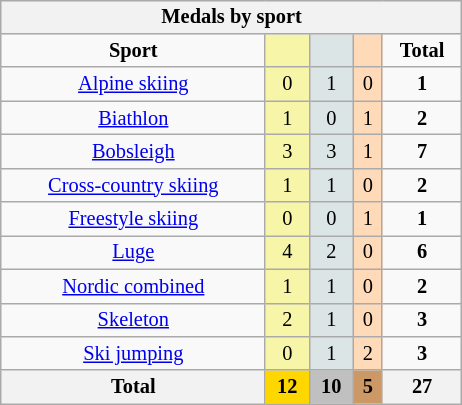<table class="wikitable" style="font-size:85%; float:right; clear:right; min-width:308px">
<tr style="background:#efefef;">
<th colspan=5>Medals by sport</th>
</tr>
<tr align=center>
<td><strong>Sport</strong></td>
<td bgcolor=#f7f6a8></td>
<td bgcolor=#dce5e5></td>
<td bgcolor=#ffdab9></td>
<td><strong>Total</strong></td>
</tr>
<tr align=center>
<td><a href='#'>Alpine skiing</a></td>
<td style="background:#F7F6A8;">0</td>
<td style="background:#DCE5E5;">1</td>
<td style="background:#FFDAB9;">0</td>
<td><strong>1</strong></td>
</tr>
<tr align=center>
<td><a href='#'>Biathlon</a></td>
<td style="background:#F7F6A8;">1</td>
<td style="background:#DCE5E5;">0</td>
<td style="background:#FFDAB9;">1</td>
<td><strong>2</strong></td>
</tr>
<tr align=center>
<td><a href='#'>Bobsleigh</a></td>
<td style="background:#F7F6A8;">3</td>
<td style="background:#DCE5E5;">3</td>
<td style="background:#FFDAB9;">1</td>
<td><strong>7</strong></td>
</tr>
<tr align=center>
<td><a href='#'>Cross-country skiing</a></td>
<td style="background:#F7F6A8;">1</td>
<td style="background:#DCE5E5;">1</td>
<td style="background:#FFDAB9;">0</td>
<td><strong>2</strong></td>
</tr>
<tr align=center>
<td><a href='#'>Freestyle skiing</a></td>
<td style="background:#F7F6A8;">0</td>
<td style="background:#DCE5E5;">0</td>
<td style="background:#FFDAB9;">1</td>
<td><strong>1</strong></td>
</tr>
<tr align=center>
<td><a href='#'>Luge</a></td>
<td style="background:#F7F6A8;">4</td>
<td style="background:#DCE5E5;">2</td>
<td style="background:#FFDAB9;">0</td>
<td><strong>6</strong></td>
</tr>
<tr align=center>
<td><a href='#'>Nordic combined</a></td>
<td style="background:#F7F6A8;">1</td>
<td style="background:#DCE5E5;">1</td>
<td style="background:#FFDAB9;">0</td>
<td><strong>2</strong></td>
</tr>
<tr align=center>
<td><a href='#'>Skeleton</a></td>
<td style="background:#F7F6A8;">2</td>
<td style="background:#DCE5E5;">1</td>
<td style="background:#FFDAB9;">0</td>
<td><strong>3</strong></td>
</tr>
<tr align=center>
<td><a href='#'>Ski jumping</a></td>
<td style="background:#F7F6A8;">0</td>
<td style="background:#DCE5E5;">1</td>
<td style="background:#FFDAB9;">2</td>
<td><strong>3</strong></td>
</tr>
<tr align=center>
<th>Total</th>
<th style="background:gold;">12</th>
<th style="background:silver;">10</th>
<th style="background:#c96;">5</th>
<th>27</th>
</tr>
</table>
